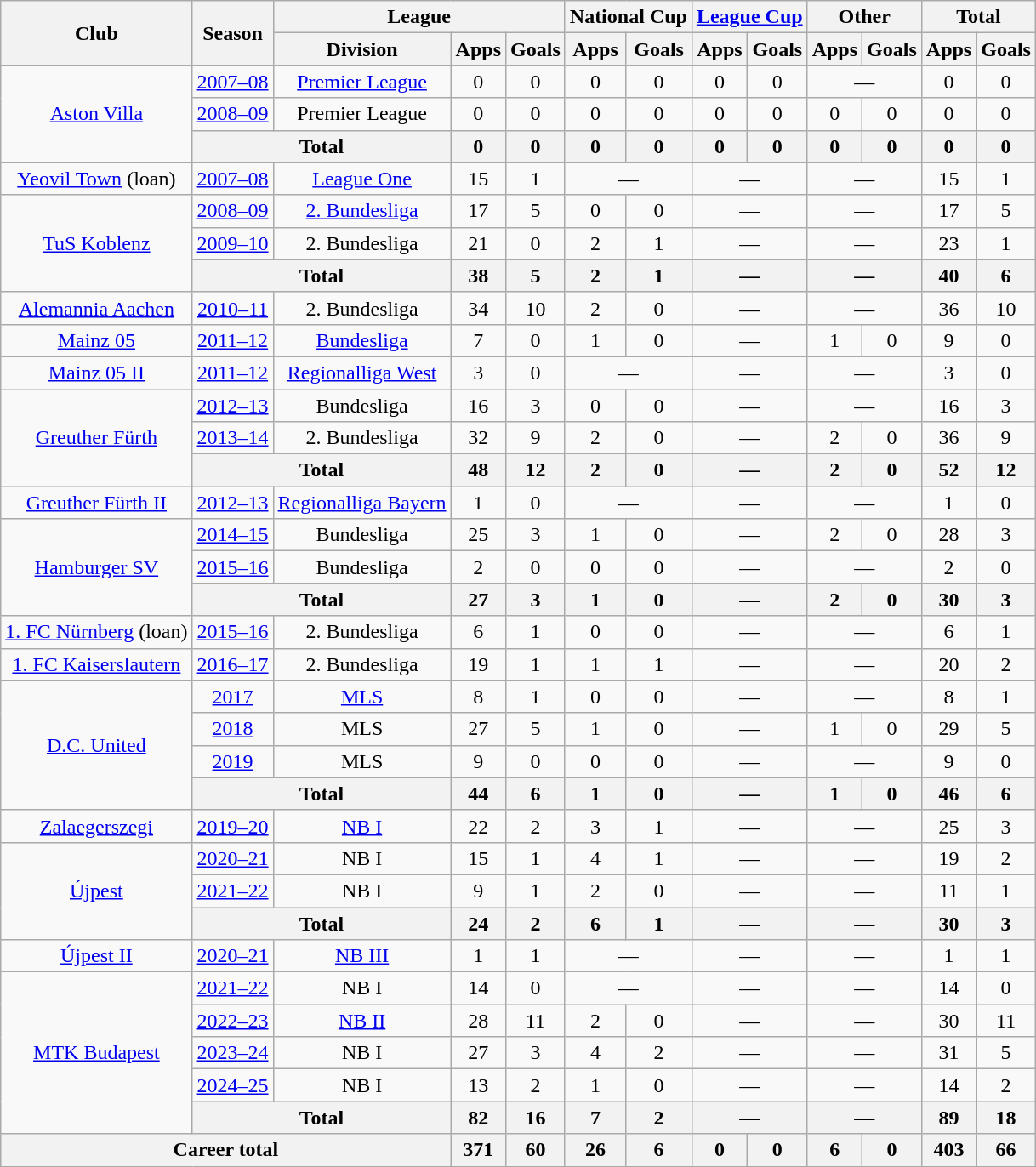<table class=wikitable style=text-align:center>
<tr>
<th rowspan="2">Club</th>
<th rowspan="2">Season</th>
<th colspan="3">League</th>
<th colspan="2">National Cup</th>
<th colspan="2"><a href='#'>League Cup</a></th>
<th colspan="2">Other</th>
<th colspan="2">Total</th>
</tr>
<tr>
<th>Division</th>
<th>Apps</th>
<th>Goals</th>
<th>Apps</th>
<th>Goals</th>
<th>Apps</th>
<th>Goals</th>
<th>Apps</th>
<th>Goals</th>
<th>Apps</th>
<th>Goals</th>
</tr>
<tr>
<td rowspan="3"><a href='#'>Aston Villa</a></td>
<td><a href='#'>2007–08</a></td>
<td><a href='#'>Premier League</a></td>
<td>0</td>
<td>0</td>
<td>0</td>
<td>0</td>
<td>0</td>
<td>0</td>
<td colspan="2">—</td>
<td>0</td>
<td>0</td>
</tr>
<tr>
<td><a href='#'>2008–09</a></td>
<td>Premier League</td>
<td>0</td>
<td>0</td>
<td>0</td>
<td>0</td>
<td>0</td>
<td>0</td>
<td>0</td>
<td>0</td>
<td>0</td>
<td>0</td>
</tr>
<tr>
<th colspan="2">Total</th>
<th>0</th>
<th>0</th>
<th>0</th>
<th>0</th>
<th>0</th>
<th>0</th>
<th>0</th>
<th>0</th>
<th>0</th>
<th>0</th>
</tr>
<tr>
<td><a href='#'>Yeovil Town</a> (loan)</td>
<td><a href='#'>2007–08</a></td>
<td><a href='#'>League One</a></td>
<td>15</td>
<td>1</td>
<td colspan="2">—</td>
<td colspan="2">—</td>
<td colspan="2">—</td>
<td>15</td>
<td>1</td>
</tr>
<tr>
<td rowspan="3"><a href='#'>TuS Koblenz</a></td>
<td><a href='#'>2008–09</a></td>
<td><a href='#'>2. Bundesliga</a></td>
<td>17</td>
<td>5</td>
<td>0</td>
<td>0</td>
<td colspan="2">—</td>
<td colspan="2">—</td>
<td>17</td>
<td>5</td>
</tr>
<tr>
<td><a href='#'>2009–10</a></td>
<td>2. Bundesliga</td>
<td>21</td>
<td>0</td>
<td>2</td>
<td>1</td>
<td colspan="2">—</td>
<td colspan="2">—</td>
<td>23</td>
<td>1</td>
</tr>
<tr>
<th colspan="2">Total</th>
<th>38</th>
<th>5</th>
<th>2</th>
<th>1</th>
<th colspan="2">—</th>
<th colspan="2">—</th>
<th>40</th>
<th>6</th>
</tr>
<tr>
<td><a href='#'>Alemannia Aachen</a></td>
<td><a href='#'>2010–11</a></td>
<td>2. Bundesliga</td>
<td>34</td>
<td>10</td>
<td>2</td>
<td>0</td>
<td colspan="2">—</td>
<td colspan="2">—</td>
<td>36</td>
<td>10</td>
</tr>
<tr>
<td><a href='#'>Mainz 05</a></td>
<td><a href='#'>2011–12</a></td>
<td><a href='#'>Bundesliga</a></td>
<td>7</td>
<td>0</td>
<td>1</td>
<td>0</td>
<td colspan="2">—</td>
<td>1</td>
<td>0</td>
<td>9</td>
<td>0</td>
</tr>
<tr>
<td><a href='#'>Mainz 05 II</a></td>
<td><a href='#'>2011–12</a></td>
<td><a href='#'>Regionalliga West</a></td>
<td>3</td>
<td>0</td>
<td colspan="2">—</td>
<td colspan="2">—</td>
<td colspan="2">—</td>
<td>3</td>
<td>0</td>
</tr>
<tr>
<td rowspan="3"><a href='#'>Greuther Fürth</a></td>
<td><a href='#'>2012–13</a></td>
<td>Bundesliga</td>
<td>16</td>
<td>3</td>
<td>0</td>
<td>0</td>
<td colspan="2">—</td>
<td colspan="2">—</td>
<td>16</td>
<td>3</td>
</tr>
<tr>
<td><a href='#'>2013–14</a></td>
<td>2. Bundesliga</td>
<td>32</td>
<td>9</td>
<td>2</td>
<td>0</td>
<td colspan="2">—</td>
<td>2</td>
<td>0</td>
<td>36</td>
<td>9</td>
</tr>
<tr>
<th colspan="2">Total</th>
<th>48</th>
<th>12</th>
<th>2</th>
<th>0</th>
<th colspan="2">—</th>
<th>2</th>
<th>0</th>
<th>52</th>
<th>12</th>
</tr>
<tr>
<td><a href='#'>Greuther Fürth II</a></td>
<td><a href='#'>2012–13</a></td>
<td><a href='#'>Regionalliga Bayern</a></td>
<td>1</td>
<td>0</td>
<td colspan="2">—</td>
<td colspan="2">—</td>
<td colspan="2">—</td>
<td>1</td>
<td>0</td>
</tr>
<tr>
<td rowspan="3"><a href='#'>Hamburger SV</a></td>
<td><a href='#'>2014–15</a></td>
<td>Bundesliga</td>
<td>25</td>
<td>3</td>
<td>1</td>
<td>0</td>
<td colspan="2">—</td>
<td>2</td>
<td>0</td>
<td>28</td>
<td>3</td>
</tr>
<tr>
<td><a href='#'>2015–16</a></td>
<td>Bundesliga</td>
<td>2</td>
<td>0</td>
<td>0</td>
<td>0</td>
<td colspan="2">—</td>
<td colspan="2">—</td>
<td>2</td>
<td>0</td>
</tr>
<tr>
<th colspan="2">Total</th>
<th>27</th>
<th>3</th>
<th>1</th>
<th>0</th>
<th colspan="2">—</th>
<th>2</th>
<th>0</th>
<th>30</th>
<th>3</th>
</tr>
<tr>
<td><a href='#'>1. FC Nürnberg</a> (loan)</td>
<td><a href='#'>2015–16</a></td>
<td>2. Bundesliga</td>
<td>6</td>
<td>1</td>
<td>0</td>
<td>0</td>
<td colspan="2">—</td>
<td colspan="2">—</td>
<td>6</td>
<td>1</td>
</tr>
<tr>
<td><a href='#'>1. FC Kaiserslautern</a></td>
<td><a href='#'>2016–17</a></td>
<td>2. Bundesliga</td>
<td>19</td>
<td>1</td>
<td>1</td>
<td>1</td>
<td colspan="2">—</td>
<td colspan="2">—</td>
<td>20</td>
<td>2</td>
</tr>
<tr>
<td rowspan="4"><a href='#'>D.C. United</a></td>
<td><a href='#'>2017</a></td>
<td><a href='#'>MLS</a></td>
<td>8</td>
<td>1</td>
<td>0</td>
<td>0</td>
<td colspan="2">—</td>
<td colspan="2">—</td>
<td>8</td>
<td>1</td>
</tr>
<tr>
<td><a href='#'>2018</a></td>
<td>MLS</td>
<td>27</td>
<td>5</td>
<td>1</td>
<td>0</td>
<td colspan="2">—</td>
<td>1</td>
<td>0</td>
<td>29</td>
<td>5</td>
</tr>
<tr>
<td><a href='#'>2019</a></td>
<td>MLS</td>
<td>9</td>
<td>0</td>
<td>0</td>
<td>0</td>
<td colspan="2">—</td>
<td colspan="2">—</td>
<td>9</td>
<td>0</td>
</tr>
<tr>
<th colspan="2">Total</th>
<th>44</th>
<th>6</th>
<th>1</th>
<th>0</th>
<th colspan="2">—</th>
<th>1</th>
<th>0</th>
<th>46</th>
<th>6</th>
</tr>
<tr>
<td><a href='#'>Zalaegerszegi</a></td>
<td><a href='#'>2019–20</a></td>
<td><a href='#'>NB I</a></td>
<td>22</td>
<td>2</td>
<td>3</td>
<td>1</td>
<td colspan="2">—</td>
<td colspan="2">—</td>
<td>25</td>
<td>3</td>
</tr>
<tr>
<td rowspan="3"><a href='#'>Újpest</a></td>
<td><a href='#'>2020–21</a></td>
<td>NB I</td>
<td>15</td>
<td>1</td>
<td>4</td>
<td>1</td>
<td colspan="2">—</td>
<td colspan="2">—</td>
<td>19</td>
<td>2</td>
</tr>
<tr>
<td><a href='#'>2021–22</a></td>
<td>NB I</td>
<td>9</td>
<td>1</td>
<td>2</td>
<td>0</td>
<td colspan="2">—</td>
<td colspan="2">—</td>
<td>11</td>
<td>1</td>
</tr>
<tr>
<th colspan="2">Total</th>
<th>24</th>
<th>2</th>
<th>6</th>
<th>1</th>
<th colspan="2">—</th>
<th colspan="2">—</th>
<th>30</th>
<th>3</th>
</tr>
<tr>
<td><a href='#'>Újpest II</a></td>
<td><a href='#'>2020–21</a></td>
<td><a href='#'>NB III</a></td>
<td>1</td>
<td>1</td>
<td colspan="2">—</td>
<td colspan="2">—</td>
<td colspan="2">—</td>
<td>1</td>
<td>1</td>
</tr>
<tr>
<td rowspan="5"><a href='#'>MTK Budapest</a></td>
<td><a href='#'>2021–22</a></td>
<td>NB I</td>
<td>14</td>
<td>0</td>
<td colspan="2">—</td>
<td colspan="2">—</td>
<td colspan="2">—</td>
<td>14</td>
<td>0</td>
</tr>
<tr>
<td><a href='#'>2022–23</a></td>
<td><a href='#'>NB II</a></td>
<td>28</td>
<td>11</td>
<td>2</td>
<td>0</td>
<td colspan="2">—</td>
<td colspan="2">—</td>
<td>30</td>
<td>11</td>
</tr>
<tr>
<td><a href='#'>2023–24</a></td>
<td>NB I</td>
<td>27</td>
<td>3</td>
<td>4</td>
<td>2</td>
<td colspan="2">—</td>
<td colspan="2">—</td>
<td>31</td>
<td>5</td>
</tr>
<tr>
<td><a href='#'>2024–25</a></td>
<td>NB I</td>
<td>13</td>
<td>2</td>
<td>1</td>
<td>0</td>
<td colspan="2">—</td>
<td colspan="2">—</td>
<td>14</td>
<td>2</td>
</tr>
<tr>
<th colspan="2">Total</th>
<th>82</th>
<th>16</th>
<th>7</th>
<th>2</th>
<th colspan="2">—</th>
<th colspan="2">—</th>
<th>89</th>
<th>18</th>
</tr>
<tr>
<th colspan="3">Career total</th>
<th>371</th>
<th>60</th>
<th>26</th>
<th>6</th>
<th>0</th>
<th>0</th>
<th>6</th>
<th>0</th>
<th>403</th>
<th>66</th>
</tr>
</table>
